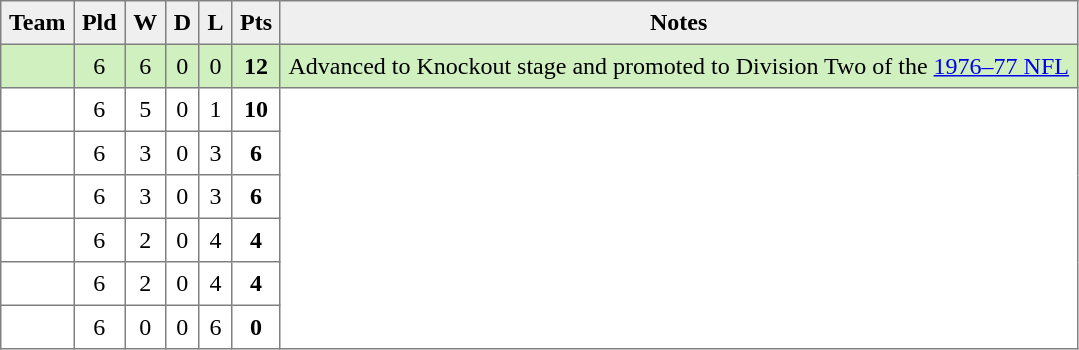<table style=border-collapse:collapse border=1 cellspacing=0 cellpadding=5>
<tr align=center bgcolor=#efefef>
<th>Team</th>
<th>Pld</th>
<th>W</th>
<th>D</th>
<th>L</th>
<th>Pts</th>
<th>Notes</th>
</tr>
<tr align=center style="background:#D0F0C0;">
<td style="text-align:left;"> </td>
<td>6</td>
<td>6</td>
<td>0</td>
<td>0</td>
<td><strong>12</strong></td>
<td rowspan=1>Advanced to Knockout stage and promoted to Division Two of the <a href='#'>1976–77 NFL</a></td>
</tr>
<tr align=center style="background:#FFFFFF;">
<td style="text-align:left;"> </td>
<td>6</td>
<td>5</td>
<td>0</td>
<td>1</td>
<td><strong>10</strong></td>
<td rowspan=6></td>
</tr>
<tr align=center style="background:#FFFFFF;">
<td style="text-align:left;"> </td>
<td>6</td>
<td>3</td>
<td>0</td>
<td>3</td>
<td><strong>6</strong></td>
</tr>
<tr align=center style="background:#FFFFFF;">
<td style="text-align:left;"> </td>
<td>6</td>
<td>3</td>
<td>0</td>
<td>3</td>
<td><strong>6</strong></td>
</tr>
<tr align=center style="background:#FFFFFF;">
<td style="text-align:left;"> </td>
<td>6</td>
<td>2</td>
<td>0</td>
<td>4</td>
<td><strong>4</strong></td>
</tr>
<tr align=center style="background:#FFFFFF;">
<td style="text-align:left;"> </td>
<td>6</td>
<td>2</td>
<td>0</td>
<td>4</td>
<td><strong>4</strong></td>
</tr>
<tr align=center style="background:#FFFFFF;">
<td style="text-align:left;"> </td>
<td>6</td>
<td>0</td>
<td>0</td>
<td>6</td>
<td><strong>0</strong></td>
</tr>
</table>
